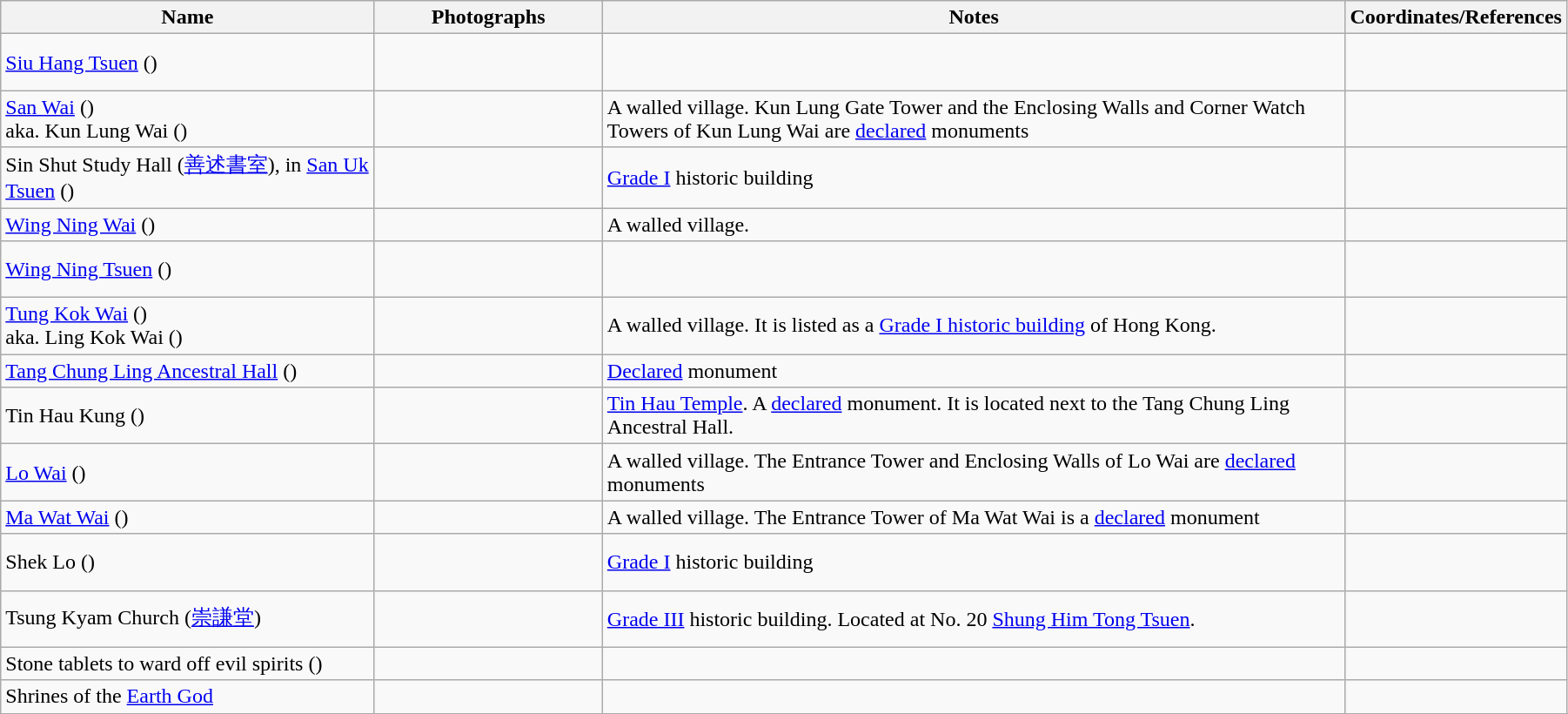<table class="wikitable sortable" style="width:95%">
<tr>
<th width="25%">Name</th>
<th width="15%">Photographs</th>
<th width="50%">Notes</th>
<th width="10%">Coordinates/References</th>
</tr>
<tr>
<td><a href='#'>Siu Hang Tsuen</a> ()</td>
<td></td>
<td></td>
<td><br><br></td>
</tr>
<tr>
<td><a href='#'>San Wai</a> ()<br>aka. Kun Lung Wai ()</td>
<td></td>
<td>A walled village. Kun Lung Gate Tower and the Enclosing Walls and Corner Watch Towers of Kun Lung Wai are <a href='#'>declared</a> monuments</td>
<td></td>
</tr>
<tr>
<td>Sin Shut Study Hall (<a href='#'>善述書室</a>), in <a href='#'>San Uk Tsuen</a> ()</td>
<td></td>
<td><a href='#'>Grade I</a> historic building</td>
<td><br><br> </td>
</tr>
<tr>
<td><a href='#'>Wing Ning Wai</a> ()</td>
<td></td>
<td>A walled village.</td>
<td></td>
</tr>
<tr>
<td><a href='#'>Wing Ning Tsuen</a> ()</td>
<td></td>
<td></td>
<td><br><br></td>
</tr>
<tr>
<td><a href='#'>Tung Kok Wai</a> ()<br>aka. Ling Kok Wai ()</td>
<td></td>
<td>A walled village. It is listed as a <a href='#'>Grade I historic building</a> of Hong Kong.</td>
<td></td>
</tr>
<tr>
<td><a href='#'>Tang Chung Ling Ancestral Hall</a> ()</td>
<td></td>
<td><a href='#'>Declared</a> monument</td>
<td></td>
</tr>
<tr>
<td>Tin Hau Kung ()</td>
<td></td>
<td><a href='#'>Tin Hau Temple</a>. A <a href='#'>declared</a> monument. It is located next to the Tang Chung Ling Ancestral Hall.</td>
<td></td>
</tr>
<tr>
<td><a href='#'>Lo Wai</a> ()</td>
<td></td>
<td>A walled village. The Entrance Tower and Enclosing Walls of Lo Wai are <a href='#'>declared</a> monuments</td>
<td></td>
</tr>
<tr>
<td><a href='#'>Ma Wat Wai</a> ()</td>
<td></td>
<td>A walled village. The Entrance Tower of Ma Wat Wai is a <a href='#'>declared</a> monument</td>
<td></td>
</tr>
<tr>
<td>Shek Lo ()</td>
<td></td>
<td><a href='#'>Grade I</a> historic building</td>
<td><br><br></td>
</tr>
<tr>
<td>Tsung Kyam Church (<a href='#'>崇謙堂</a>)</td>
<td></td>
<td><a href='#'>Grade III</a> historic building. Located at No. 20 <a href='#'>Shung Him Tong Tsuen</a>.</td>
<td><br><br></td>
</tr>
<tr>
<td>Stone tablets to ward off evil spirits ()</td>
<td></td>
<td></td>
<td></td>
</tr>
<tr>
<td>Shrines of the <a href='#'>Earth God</a></td>
<td></td>
<td></td>
<td></td>
</tr>
<tr>
</tr>
</table>
